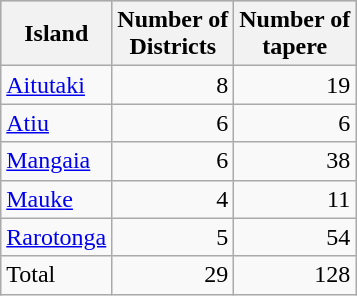<table class="wikitable sortable">
<tr style="background:#CCCCCC;">
<th>Island</th>
<th>Number of<br>Districts</th>
<th>Number of<br>tapere</th>
</tr>
<tr>
<td><a href='#'>Aitutaki</a></td>
<td align="right">8</td>
<td align="right">19</td>
</tr>
<tr>
<td><a href='#'>Atiu</a></td>
<td align="right">6</td>
<td align="right">6</td>
</tr>
<tr>
<td><a href='#'>Mangaia</a></td>
<td align="right">6</td>
<td align="right">38</td>
</tr>
<tr>
<td><a href='#'>Mauke</a></td>
<td align="right">4</td>
<td align="right">11</td>
</tr>
<tr>
<td><a href='#'>Rarotonga</a></td>
<td align="right">5</td>
<td align="right">54</td>
</tr>
<tr>
<td>Total</td>
<td align="right">29</td>
<td align="right">128</td>
</tr>
</table>
